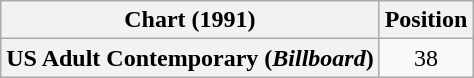<table class="wikitable plainrowheaders" style="text-align:center">
<tr>
<th scope="col">Chart (1991)</th>
<th scope="col">Position</th>
</tr>
<tr>
<th scope="row">US Adult Contemporary (<em>Billboard</em>)</th>
<td>38</td>
</tr>
</table>
